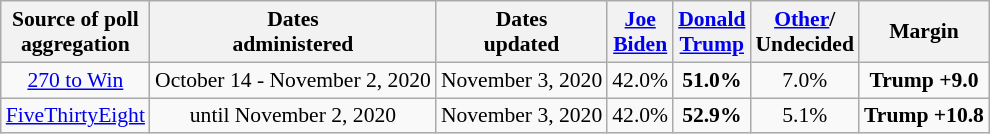<table class="wikitable sortable" style="text-align:center;font-size:90%;line-height:17px">
<tr>
<th>Source of poll<br>aggregation</th>
<th>Dates<br> administered</th>
<th>Dates<br> updated</th>
<th class="unsortable"><a href='#'>Joe<br>Biden</a><br><small></small></th>
<th class="unsortable"><a href='#'>Donald<br>Trump</a><br><small></small></th>
<th class="unsortable"><a href='#'>Other</a>/<br>Undecided<br></th>
<th>Margin</th>
</tr>
<tr>
<td><a href='#'>270 to Win</a></td>
<td>October 14 - November 2, 2020</td>
<td>November 3, 2020</td>
<td>42.0%</td>
<td><strong>51.0%</strong></td>
<td>7.0%</td>
<td><strong>Trump +9.0</strong></td>
</tr>
<tr>
<td><a href='#'>FiveThirtyEight</a></td>
<td>until November 2, 2020</td>
<td>November 3, 2020</td>
<td>42.0%</td>
<td><strong>52.9%</strong></td>
<td>5.1%</td>
<td><strong>Trump +10.8</strong></td>
</tr>
</table>
